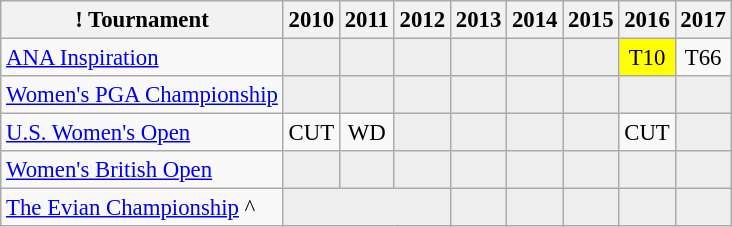<table class="wikitable" style="font-size:95%;text-align:center;">
<tr>
<th>! Tournament</th>
<th>2010</th>
<th>2011</th>
<th>2012</th>
<th>2013</th>
<th>2014</th>
<th>2015</th>
<th>2016</th>
<th>2017</th>
</tr>
<tr>
<td align=left><a href='#'>ANA Inspiration</a></td>
<td style="background:#eeeeee;"></td>
<td style="background:#eeeeee;"></td>
<td style="background:#eeeeee;"></td>
<td style="background:#eeeeee;"></td>
<td style="background:#eeeeee;"></td>
<td style="background:#eeeeee;"></td>
<td style="background:yellow;">T10</td>
<td>T66</td>
</tr>
<tr>
<td align=left><a href='#'>Women's PGA Championship</a></td>
<td style="background:#eeeeee;"></td>
<td style="background:#eeeeee;"></td>
<td style="background:#eeeeee;"></td>
<td style="background:#eeeeee;"></td>
<td style="background:#eeeeee;"></td>
<td style="background:#eeeeee;"></td>
<td style="background:#eeeeee;"></td>
<td style="background:#eeeeee;"></td>
</tr>
<tr>
<td align=left><a href='#'>U.S. Women's Open</a></td>
<td>CUT</td>
<td>WD</td>
<td style="background:#eeeeee;"></td>
<td style="background:#eeeeee;"></td>
<td style="background:#eeeeee;"></td>
<td style="background:#eeeeee;"></td>
<td>CUT</td>
<td style="background:#eeeeee;"></td>
</tr>
<tr>
<td align=left><a href='#'>Women's British Open</a></td>
<td style="background:#eeeeee;"></td>
<td style="background:#eeeeee;"></td>
<td style="background:#eeeeee;"></td>
<td style="background:#eeeeee;"></td>
<td style="background:#eeeeee;"></td>
<td style="background:#eeeeee;"></td>
<td style="background:#eeeeee;"></td>
<td style="background:#eeeeee;"></td>
</tr>
<tr>
<td align=left><a href='#'>The Evian Championship</a> ^</td>
<td style="background:#eeeeee;" colspan=3></td>
<td style="background:#eeeeee;"></td>
<td style="background:#eeeeee;"></td>
<td style="background:#eeeeee;"></td>
<td style="background:#eeeeee;"></td>
<td style="background:#eeeeee;"></td>
</tr>
</table>
